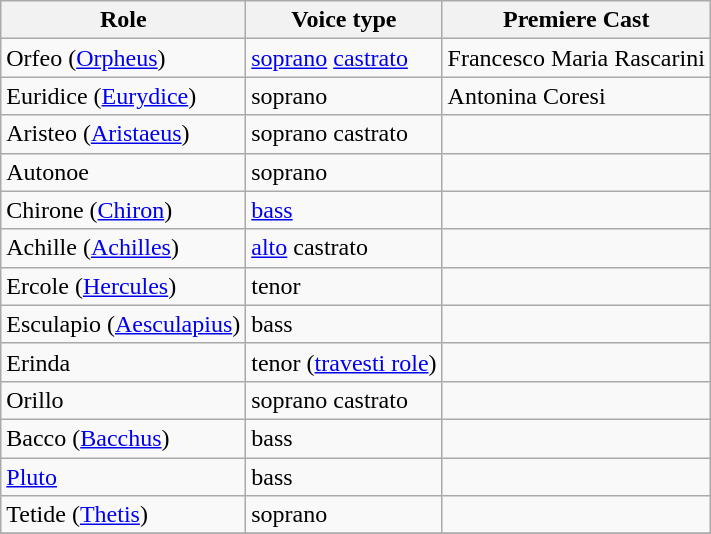<table class="wikitable">
<tr>
<th>Role</th>
<th>Voice type</th>
<th>Premiere Cast</th>
</tr>
<tr>
<td>Orfeo (<a href='#'>Orpheus</a>)</td>
<td><a href='#'>soprano</a> <a href='#'>castrato</a></td>
<td>Francesco Maria Rascarini</td>
</tr>
<tr>
<td>Euridice (<a href='#'>Eurydice</a>)</td>
<td>soprano</td>
<td>Antonina Coresi</td>
</tr>
<tr>
<td>Aristeo (<a href='#'>Aristaeus</a>)</td>
<td>soprano castrato</td>
<td></td>
</tr>
<tr>
<td>Autonoe</td>
<td>soprano</td>
<td></td>
</tr>
<tr>
<td>Chirone (<a href='#'>Chiron</a>)</td>
<td><a href='#'>bass</a></td>
<td></td>
</tr>
<tr>
<td>Achille (<a href='#'>Achilles</a>)</td>
<td><a href='#'>alto</a> castrato</td>
<td></td>
</tr>
<tr>
<td>Ercole (<a href='#'>Hercules</a>)</td>
<td>tenor</td>
<td></td>
</tr>
<tr>
<td>Esculapio (<a href='#'>Aesculapius</a>)</td>
<td>bass</td>
<td></td>
</tr>
<tr>
<td>Erinda</td>
<td>tenor (<a href='#'>travesti role</a>)</td>
<td></td>
</tr>
<tr>
<td>Orillo</td>
<td>soprano castrato</td>
<td></td>
</tr>
<tr>
<td>Bacco (<a href='#'>Bacchus</a>)</td>
<td>bass</td>
<td></td>
</tr>
<tr>
<td><a href='#'>Pluto</a></td>
<td>bass</td>
<td></td>
</tr>
<tr>
<td>Tetide (<a href='#'>Thetis</a>)</td>
<td>soprano</td>
<td></td>
</tr>
<tr>
</tr>
</table>
